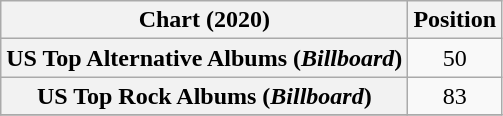<table class="wikitable sortable plainrowheaders" style="text-align:center">
<tr>
<th scope="col">Chart (2020)</th>
<th scope="col">Position</th>
</tr>
<tr>
<th scope="row">US Top Alternative Albums (<em>Billboard</em>)</th>
<td>50</td>
</tr>
<tr>
<th scope="row">US Top Rock Albums (<em>Billboard</em>)</th>
<td>83</td>
</tr>
<tr>
</tr>
</table>
